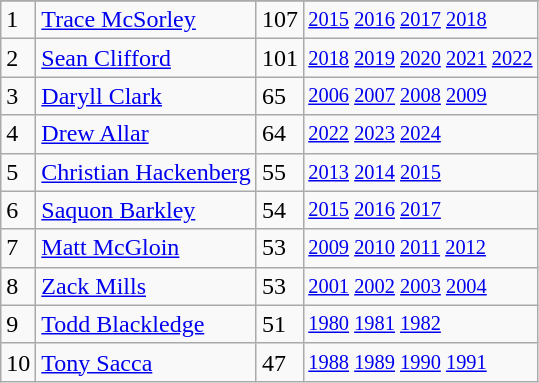<table class="wikitable">
<tr>
</tr>
<tr>
<td>1</td>
<td><a href='#'>Trace McSorley</a></td>
<td><abbr>107</abbr></td>
<td style="font-size:85%;"><a href='#'>2015</a> <a href='#'>2016</a> <a href='#'>2017</a> <a href='#'>2018</a></td>
</tr>
<tr>
<td>2</td>
<td><a href='#'>Sean Clifford </a></td>
<td><abbr>101</abbr></td>
<td style="font-size:85%;"><a href='#'>2018</a> <a href='#'>2019</a> <a href='#'>2020</a> <a href='#'>2021</a> <a href='#'>2022</a></td>
</tr>
<tr>
<td>3</td>
<td><a href='#'>Daryll Clark</a></td>
<td><abbr>65</abbr></td>
<td style="font-size:85%;"><a href='#'>2006</a> <a href='#'>2007</a> <a href='#'>2008</a> <a href='#'>2009</a></td>
</tr>
<tr>
<td>4</td>
<td><a href='#'>Drew Allar</a></td>
<td><abbr>64</abbr></td>
<td style="font-size:85%;"><a href='#'>2022</a> <a href='#'>2023</a> <a href='#'>2024</a></td>
</tr>
<tr>
<td>5</td>
<td><a href='#'>Christian Hackenberg</a></td>
<td><abbr>55</abbr></td>
<td style="font-size:85%;"><a href='#'>2013</a> <a href='#'>2014</a> <a href='#'>2015</a></td>
</tr>
<tr>
<td>6</td>
<td><a href='#'>Saquon Barkley</a></td>
<td><abbr>54</abbr></td>
<td style="font-size:85%;"><a href='#'>2015</a> <a href='#'>2016</a> <a href='#'>2017</a></td>
</tr>
<tr>
<td>7</td>
<td><a href='#'>Matt McGloin</a></td>
<td><abbr>53</abbr></td>
<td style="font-size:85%;"><a href='#'>2009</a> <a href='#'>2010</a> <a href='#'>2011</a> <a href='#'>2012</a></td>
</tr>
<tr>
<td>8</td>
<td><a href='#'>Zack Mills</a></td>
<td><abbr>53</abbr></td>
<td style="font-size:85%;"><a href='#'>2001</a> <a href='#'>2002</a> <a href='#'>2003</a> <a href='#'>2004</a></td>
</tr>
<tr>
<td>9</td>
<td><a href='#'>Todd Blackledge</a></td>
<td><abbr>51</abbr></td>
<td style="font-size:85%;"><a href='#'>1980</a> <a href='#'>1981</a> <a href='#'>1982</a></td>
</tr>
<tr>
<td>10</td>
<td><a href='#'>Tony Sacca</a></td>
<td><abbr>47</abbr></td>
<td style="font-size:85%;"><a href='#'>1988</a> <a href='#'>1989</a> <a href='#'>1990</a> <a href='#'>1991</a></td>
</tr>
</table>
